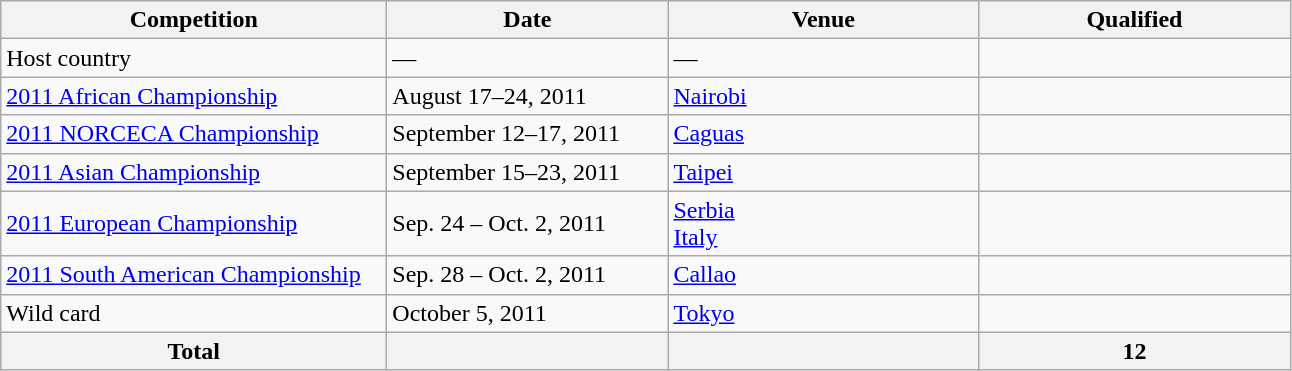<table class="wikitable">
<tr>
<th width=250>Competition</th>
<th width=180>Date</th>
<th width=200>Venue</th>
<th width=200>Qualified</th>
</tr>
<tr>
<td>Host country</td>
<td>—</td>
<td>—</td>
<td></td>
</tr>
<tr>
<td><a href='#'>2011 African Championship</a></td>
<td>August 17–24, 2011</td>
<td> <a href='#'>Nairobi</a></td>
<td> <br> </td>
</tr>
<tr>
<td><a href='#'>2011 NORCECA Championship</a></td>
<td>September 12–17, 2011</td>
<td> <a href='#'>Caguas</a></td>
<td> <br> </td>
</tr>
<tr>
<td><a href='#'>2011 Asian Championship</a></td>
<td>September 15–23, 2011</td>
<td> <a href='#'>Taipei</a></td>
<td> <br> </td>
</tr>
<tr>
<td><a href='#'>2011 European Championship</a></td>
<td>Sep. 24 – Oct. 2, 2011</td>
<td> <a href='#'>Serbia</a> <br>  <a href='#'>Italy</a></td>
<td> <br> </td>
</tr>
<tr>
<td><a href='#'>2011 South American Championship</a></td>
<td>Sep. 28 – Oct. 2, 2011</td>
<td> <a href='#'>Callao</a></td>
<td></td>
</tr>
<tr>
<td>Wild card</td>
<td>October 5, 2011</td>
<td> <a href='#'>Tokyo</a></td>
<td> <br> </td>
</tr>
<tr>
<th>Total</th>
<th></th>
<th></th>
<th>12</th>
</tr>
</table>
